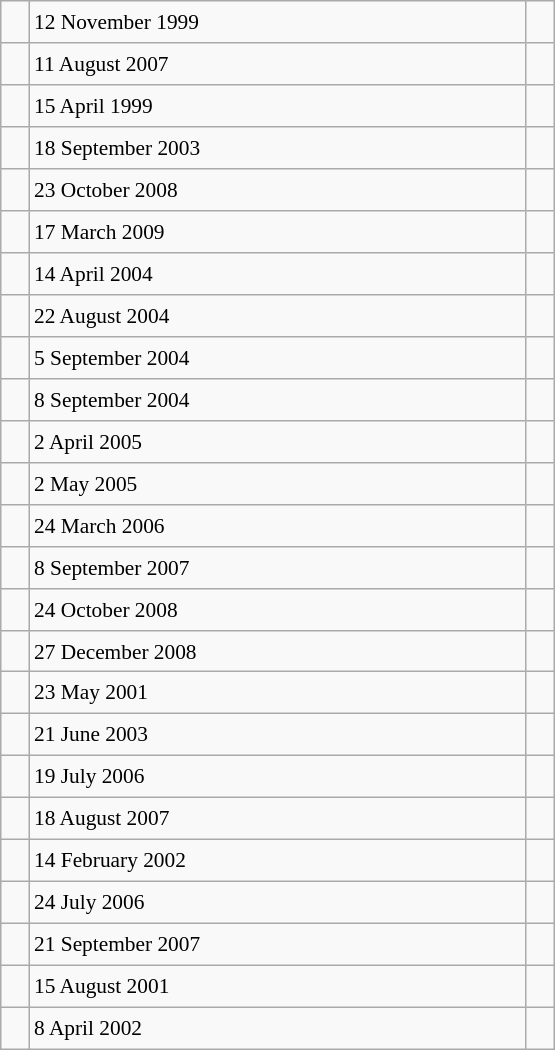<table class="wikitable" style="font-size: 89%; float: left; width: 26em; margin-right: 1em; height: 700px">
<tr>
<td></td>
<td>12 November 1999</td>
<td><small></small></td>
</tr>
<tr>
<td></td>
<td>11 August 2007</td>
<td><small></small></td>
</tr>
<tr>
<td></td>
<td>15 April 1999</td>
<td><small></small></td>
</tr>
<tr>
<td></td>
<td>18 September 2003</td>
<td><small></small></td>
</tr>
<tr>
<td></td>
<td>23 October 2008</td>
<td><small></small></td>
</tr>
<tr>
<td></td>
<td>17 March 2009</td>
<td><small></small></td>
</tr>
<tr>
<td></td>
<td>14 April 2004</td>
<td><small></small></td>
</tr>
<tr>
<td></td>
<td>22 August 2004</td>
<td><small></small></td>
</tr>
<tr>
<td></td>
<td>5 September 2004</td>
<td><small></small></td>
</tr>
<tr>
<td></td>
<td>8 September 2004</td>
<td><small></small></td>
</tr>
<tr>
<td></td>
<td>2 April 2005</td>
<td><small></small></td>
</tr>
<tr>
<td></td>
<td>2 May 2005</td>
<td><small></small></td>
</tr>
<tr>
<td></td>
<td>24 March 2006</td>
<td><small></small></td>
</tr>
<tr>
<td></td>
<td>8 September 2007</td>
<td><small></small></td>
</tr>
<tr>
<td></td>
<td>24 October 2008</td>
<td><small></small></td>
</tr>
<tr>
<td></td>
<td>27 December 2008</td>
<td><small></small></td>
</tr>
<tr>
<td></td>
<td>23 May 2001</td>
<td><small></small></td>
</tr>
<tr>
<td></td>
<td>21 June 2003</td>
<td><small></small></td>
</tr>
<tr>
<td></td>
<td>19 July 2006</td>
<td><small></small></td>
</tr>
<tr>
<td></td>
<td>18 August 2007</td>
<td><small></small></td>
</tr>
<tr>
<td></td>
<td>14 February 2002</td>
<td><small></small></td>
</tr>
<tr>
<td></td>
<td>24 July 2006</td>
<td><small></small></td>
</tr>
<tr>
<td></td>
<td>21 September 2007</td>
<td><small></small></td>
</tr>
<tr>
<td></td>
<td>15 August 2001</td>
<td><small></small></td>
</tr>
<tr>
<td></td>
<td>8 April 2002</td>
<td><small></small></td>
</tr>
</table>
